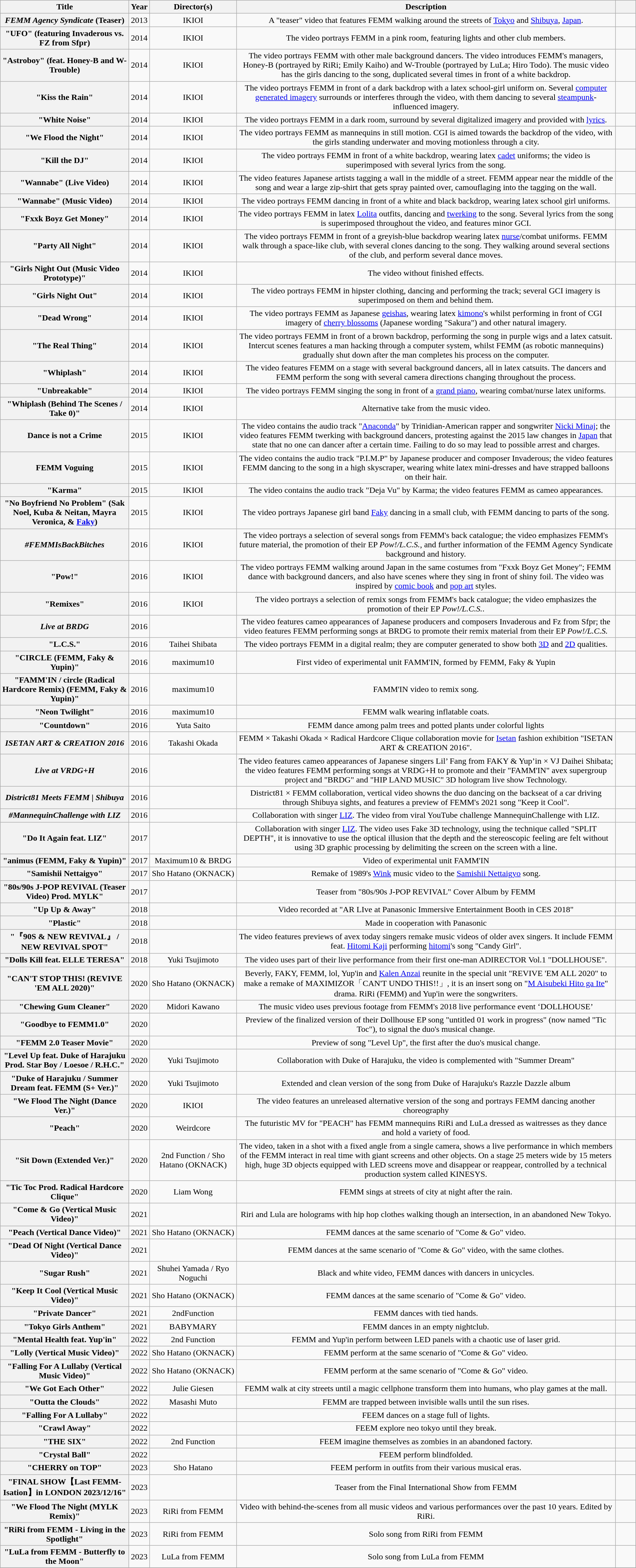<table class="wikitable sortable plainrowheaders" style="text-align:center;">
<tr>
<th scope="col" style="width:15em;">Title</th>
<th scope="col" style="width:2em;">Year</th>
<th scope="col" style="width:10em;">Director(s)</th>
<th scope="col" style="width:45em;" class="unsortable">Description</th>
<th scope="col" style="width:2em;" class="unsortable"></th>
</tr>
<tr>
<th scope="row"><em>FEMM Agency Syndicate</em> (Teaser)</th>
<td>2013</td>
<td>IKIOI</td>
<td>A "teaser" video that features FEMM walking around the streets of <a href='#'>Tokyo</a> and <a href='#'>Shibuya</a>, <a href='#'>Japan</a>.</td>
<td></td>
</tr>
<tr>
<th scope="row">"UFO" (featuring Invaderous vs. FZ from Sfpr)</th>
<td>2014</td>
<td>IKIOI</td>
<td>The video portrays FEMM in a pink room, featuring lights and other club members.</td>
<td></td>
</tr>
<tr>
<th scope="row">"Astroboy" (feat. Honey-B and W-Trouble)</th>
<td>2014</td>
<td>IKIOI</td>
<td>The video portrays FEMM with other male background dancers. The video introduces FEMM's managers, Honey-B (portrayed by RiRi; Emily Kaiho) and W-Trouble (portrayed by LuLa; Hiro Todo). The music video has the girls dancing to the song, duplicated several times in front of a white backdrop.</td>
<td></td>
</tr>
<tr>
<th scope="row">"Kiss the Rain"</th>
<td>2014</td>
<td>IKIOI</td>
<td>The video portrays FEMM in front of a dark backdrop with a latex school-girl uniform on. Several <a href='#'>computer generated imagery</a> surrounds or interferes through the video, with them dancing to several <a href='#'>steampunk</a>-influenced imagery.</td>
<td></td>
</tr>
<tr>
<th scope="row">"White Noise"</th>
<td>2014</td>
<td>IKIOI</td>
<td>The video portrays FEMM in a dark room, surround by several digitalized imagery and provided with <a href='#'>lyrics</a>.</td>
<td></td>
</tr>
<tr>
<th scope="row">"We Flood the Night"</th>
<td>2014</td>
<td>IKIOI</td>
<td>The video portrays FEMM as mannequins in still motion. CGI is aimed towards the backdrop of the video, with the girls standing underwater and moving motionless through a city.</td>
<td></td>
</tr>
<tr>
<th scope="row">"Kill the DJ"</th>
<td>2014</td>
<td>IKIOI</td>
<td>The video portrays FEMM in front of a white backdrop, wearing latex <a href='#'>cadet</a> uniforms; the video is superimposed with several lyrics from the song.</td>
<td></td>
</tr>
<tr>
<th scope="row">"Wannabe" (Live Video)</th>
<td>2014</td>
<td>IKIOI</td>
<td>The video features Japanese artists tagging a wall in the middle of a street. FEMM appear near the middle of the song and wear a large zip-shirt that gets spray painted over, camouflaging into the tagging on the wall.</td>
<td></td>
</tr>
<tr>
<th scope="row">"Wannabe" (Music Video)</th>
<td>2014</td>
<td>IKIOI</td>
<td>The video portrays FEMM dancing in front of a white and black backdrop, wearing latex school girl uniforms.</td>
<td></td>
</tr>
<tr>
<th scope="row">"Fxxk Boyz Get Money"</th>
<td>2014</td>
<td>IKIOI</td>
<td>The video portrays FEMM in latex <a href='#'>Lolita</a> outfits, dancing and <a href='#'>twerking</a> to the song. Several lyrics from the song is superimposed throughout the video, and features minor GCI.</td>
<td></td>
</tr>
<tr>
<th scope="row">"Party All Night"</th>
<td>2014</td>
<td>IKIOI</td>
<td>The video portrays FEMM in front of a greyish-blue backdrop wearing latex <a href='#'>nurse</a>/combat uniforms. FEMM walk through a space-like club, with several clones dancing to the song. They walking around several sections of the club, and perform several dance moves.</td>
<td></td>
</tr>
<tr>
<th scope="row">"Girls Night Out (Music Video Prototype)"</th>
<td>2014</td>
<td>IKIOI</td>
<td>The video without finished effects.</td>
<td></td>
</tr>
<tr>
<th scope="row">"Girls Night Out"</th>
<td>2014</td>
<td>IKIOI</td>
<td>The video portrays FEMM in hipster clothing, dancing and performing the track; several GCI imagery is superimposed on them and behind them.</td>
<td></td>
</tr>
<tr>
<th scope="row">"Dead Wrong"</th>
<td>2014</td>
<td>IKIOI</td>
<td>The video portrays FEMM as Japanese <a href='#'>geishas</a>, wearing latex <a href='#'>kimono</a>'s whilst performing in front of CGI imagery of <a href='#'>cherry blossoms</a> (Japanese wording "Sakura") and other natural imagery.</td>
<td></td>
</tr>
<tr>
<th scope="row">"The Real Thing"</th>
<td>2014</td>
<td>IKIOI</td>
<td>The video portrays FEMM in front of a brown backdrop, performing the song in purple wigs and a latex catsuit. Intercut scenes features a man hacking through a computer system, whilst FEMM (as robotic mannequins) gradually shut down after the man completes his process on the computer.</td>
<td></td>
</tr>
<tr>
<th scope="row">"Whiplash"</th>
<td>2014</td>
<td>IKIOI</td>
<td>The video features FEMM on a stage with several background dancers, all in latex catsuits. The dancers and FEMM perform the song with several camera directions changing throughout the process.</td>
<td></td>
</tr>
<tr>
<th scope="row">"Unbreakable"</th>
<td>2014</td>
<td>IKIOI</td>
<td>The video portrays FEMM singing the song in front of a <a href='#'>grand piano</a>, wearing combat/nurse latex uniforms.</td>
<td></td>
</tr>
<tr>
<th scope="row">"Whiplash (Behind The Scenes / Take 0)"</th>
<td>2014</td>
<td>IKIOI</td>
<td>Alternative take from the music video.</td>
<td></td>
</tr>
<tr>
<th scope="row">Dance is not a Crime</th>
<td>2015</td>
<td>IKIOI</td>
<td>The video contains the audio track "<a href='#'>Anaconda</a>" by Trinidian-American rapper and songwriter <a href='#'>Nicki Minaj</a>; the video features FEMM twerking with background dancers, protesting against the 2015 law changes in <a href='#'>Japan</a> that state that no one can dancer after a certain time. Failing to do so may lead to possible arrest and charges.</td>
<td></td>
</tr>
<tr>
<th scope="row">FEMM Voguing</th>
<td>2015</td>
<td>IKIOI</td>
<td>The video contains the audio track "P.I.M.P" by Japanese producer and composer Invaderous; the video features FEMM dancing to the song in a high skyscraper, wearing white latex mini-dresses and have strapped balloons on their hair.</td>
<td></td>
</tr>
<tr>
<th scope="row">"Karma"</th>
<td>2015</td>
<td>IKIOI</td>
<td>The video contains the audio track "Deja Vu" by Karma; the video features FEMM as cameo appearances.</td>
<td></td>
</tr>
<tr>
<th scope="row">"No Boyfriend No Problem" (Sak Noel, Kuba & Neitan, Mayra Veronica, & <a href='#'>Faky</a>)</th>
<td>2015</td>
<td>IKIOI</td>
<td>The video portrays Japanese girl band <a href='#'>Faky</a> dancing in a small club, with FEMM dancing to parts of the song.</td>
<td></td>
</tr>
<tr>
<th scope="row"><em>#FEMMIsBackBitches</em></th>
<td>2016</td>
<td>IKIOI</td>
<td>The video portrays a selection of several songs from FEMM's back catalogue; the video emphasizes FEMM's future material, the promotion of their EP <em>Pow!/L.C.S.</em>, and further information of the FEMM Agency Syndicate background and history.</td>
<td></td>
</tr>
<tr>
<th scope="row">"Pow!"</th>
<td>2016</td>
<td>IKIOI</td>
<td>The video portrays FEMM walking around Japan in the same costumes from "Fxxk Boyz Get Money"; FEMM dance with background dancers, and also have scenes where they sing in front of shiny foil. The video was inspired by <a href='#'>comic book</a> and <a href='#'>pop art</a> styles.</td>
<td></td>
</tr>
<tr>
<th scope="row">"Remixes"</th>
<td>2016</td>
<td>IKIOI</td>
<td>The video portrays a selection of remix songs from FEMM's back catalogue; the video emphasizes the promotion of their EP <em>Pow!/L.C.S.</em>.</td>
<td></td>
</tr>
<tr>
<th scope="row"><em>Live at BRDG</em></th>
<td>2016</td>
<td></td>
<td>The video features cameo appearances of Japanese producers and composers Invaderous and Fz from Sfpr; the video features FEMM performing songs at BRDG to promote their remix material from their EP <em>Pow!/L.C.S.</em></td>
<td></td>
</tr>
<tr>
<th scope="row">"L.C.S."</th>
<td>2016</td>
<td>Taihei Shibata</td>
<td>The video portrays FEMM in a digital realm; they are computer generated to show both <a href='#'>3D</a> and <a href='#'>2D</a> qualities.</td>
<td></td>
</tr>
<tr>
<th scope="row">"CIRCLE (FEMM, Faky & Yupin)"</th>
<td>2016</td>
<td>maximum10</td>
<td>First video of experimental unit FAMM'IN, formed by FEMM, Faky & Yupin</td>
<td></td>
</tr>
<tr>
<th scope="row">"FAMM'IN / circle (Radical Hardcore Remix) (FEMM, Faky & Yupin)"</th>
<td>2016</td>
<td>maximum10</td>
<td>FAMM'IN video to remix song.</td>
<td></td>
</tr>
<tr>
<th scope="row">"Neon Twilight"</th>
<td>2016</td>
<td>maximum10</td>
<td>FEMM walk wearing inflatable coats.</td>
<td></td>
</tr>
<tr>
<th scope="row">"Countdown"</th>
<td>2016</td>
<td>Yuta Saito</td>
<td>FEMM dance among palm trees and potted plants under colorful lights</td>
<td></td>
</tr>
<tr>
<th scope="row"><em>ISETAN ART & CREATION 2016</em></th>
<td>2016</td>
<td>Takashi Okada</td>
<td>FEMM × Takashi Okada × Radical Hardcore Clique collaboration movie for <a href='#'>Isetan</a> fashion exhibition "ISETAN ART & CREATION 2016".</td>
<td></td>
</tr>
<tr>
<th scope="row"><em>Live at VRDG+H</em></th>
<td>2016</td>
<td></td>
<td>The video features cameo appearances of Japanese singers Lil’ Fang from FAKY & Yup’in × VJ Daihei Shibata; the video features FEMM performing songs at VRDG+H to promote and their "FAMM'IN" avex supergroup project and "BRDG" and "HIP LAND MUSIC" 3D hologram live show Technology.</td>
<td></td>
</tr>
<tr>
<th scope="row"><em>District81 Meets FEMM | Shibuya</em></th>
<td>2016</td>
<td></td>
<td>District81 × FEMM  collaboration, vertical video showns the duo dancing on the backseat of a car driving through Shibuya sights, and features a preview of FEMM's 2021 song "Keep it Cool".</td>
<td></td>
</tr>
<tr>
<th scope="row"><em>#MannequinChallenge with LIZ</em></th>
<td>2016</td>
<td></td>
<td>Collaboration with singer <a href='#'>LIZ</a>. The video from viral YouTube challenge MannequinChallenge with LIZ.</td>
<td></td>
</tr>
<tr>
<th scope="row">"Do It Again feat. LIZ"</th>
<td>2017</td>
<td></td>
<td>Collaboration with singer <a href='#'>LIZ</a>. The video uses Fake 3D technology, using the technique called "SPLIT DEPTH", it is innovative to use the optical illusion that the depth and the stereoscopic feeling are felt without using 3D graphic processing by delimiting the screen on the screen with a line.</td>
<td></td>
</tr>
<tr>
<th scope="row">"animus (FEMM, Faky & Yupin)"</th>
<td>2017</td>
<td>Maximum10 & BRDG</td>
<td>Video of experimental unit FAMM'IN</td>
<td></td>
</tr>
<tr>
<th scope="row">"Samishii Nettaigyo" </th>
<td>2017</td>
<td>Sho Hatano (OKNACK)</td>
<td>Remake of 1989's <a href='#'>Wink</a> music video to the <a href='#'>Samishii Nettaigyo</a> song.</td>
<td></td>
</tr>
<tr>
<th scope="row">"80s/90s J-POP REVIVAL (Teaser Video) Prod. MYLK"</th>
<td>2017</td>
<td></td>
<td>Teaser from "80s/90s J-POP REVIVAL" Cover Album by FEMM</td>
<td></td>
</tr>
<tr>
<th scope="row">"Up Up & Away"</th>
<td>2018</td>
<td></td>
<td>Video recorded at "AR LIve at Panasonic Immersive Entertainment Booth in CES 2018"</td>
<td></td>
</tr>
<tr>
<th scope="row">"Plastic"</th>
<td>2018</td>
<td></td>
<td>Made in cooperation with Panasonic</td>
<td></td>
</tr>
<tr>
<th scope="row">"『90S & NEW REVIVAL』 / NEW REVIVAL SPOT"</th>
<td>2018</td>
<td></td>
<td>The video features previews of avex today singers remake music videos of older avex singers. It include FEMM feat. <a href='#'>Hitomi Kaji</a> performing <a href='#'>hitomi</a>'s song "Candy Girl".</td>
<td></td>
</tr>
<tr>
<th scope="row">"Dolls Kill feat. ELLE TERESA"</th>
<td>2018</td>
<td>Yuki Tsujimoto</td>
<td>The video uses part of their live performance from their first one-man ADIRECTOR Vol.1 "DOLLHOUSE".</td>
<td></td>
</tr>
<tr>
<th scope="row">"CAN'T STOP THIS! (REVIVE 'EM ALL 2020)"</th>
<td>2020</td>
<td>Sho Hatano (OKNACK)</td>
<td>Beverly, FAKY, FEMM, lol, Yup'in and <a href='#'>Kalen Anzai</a> reunite in the special unit "REVIVE 'EM ALL 2020" to make a remake of MAXIMIZOR「CAN'T UNDO THIS!!」, it is an insert song on "<a href='#'>M Aisubeki Hito ga Ite</a>" drama. RiRi (FEMM) and Yup'in were the songwriters.</td>
<td></td>
</tr>
<tr>
<th scope="row">"Chewing Gum Cleaner"</th>
<td>2020</td>
<td>Midori Kawano</td>
<td>The music video uses previous footage from FEMM's 2018 live performance event ‘DOLLHOUSE’</td>
<td></td>
</tr>
<tr>
<th scope="row">"Goodbye to FEMM1.0"</th>
<td>2020</td>
<td></td>
<td>Preview of the finalized version of their Dollhouse EP song "untitled 01 work in progress" (now named "Tic Toc"), to signal the duo's musical change.</td>
<td></td>
</tr>
<tr>
<th scope="row">"FEMM 2.0 Teaser Movie"</th>
<td>2020</td>
<td></td>
<td>Preview of song "Level Up", the first after the duo's musical change.</td>
<td></td>
</tr>
<tr>
<th scope="row">"Level Up feat. Duke of Harajuku Prod. Star Boy / Loesoe / R.H.C."</th>
<td>2020</td>
<td>Yuki Tsujimoto</td>
<td>Collaboration with Duke of Harajuku, the video is complemented with "Summer Dream"</td>
<td></td>
</tr>
<tr>
<th scope="row">"Duke of Harajuku / Summer Dream feat. FEMM (S+ Ver.)"</th>
<td>2020</td>
<td>Yuki Tsujimoto</td>
<td>Extended and clean version of the song from Duke of Harajuku's Razzle Dazzle album</td>
<td></td>
</tr>
<tr>
<th scope="row">"We Flood The Night (Dance Ver.)"</th>
<td>2020</td>
<td>IKIOI</td>
<td>The video features an unreleased alternative version of the song and portrays FEMM dancing another choreography</td>
<td></td>
</tr>
<tr>
<th scope="row">"Peach"</th>
<td>2020</td>
<td>Weirdcore</td>
<td>The futuristic MV for "PEACH" has FEMM mannequins RiRi and LuLa dressed as waitresses as they dance and hold a variety of food.</td>
<td></td>
</tr>
<tr>
<th scope="row">"Sit Down (Extended Ver.)"</th>
<td>2020</td>
<td>2nd Function / Sho Hatano (OKNACK)</td>
<td>The video, taken in a shot with a fixed angle from a single camera, shows a live performance in which members of the FEMM interact in real time with giant screens and other objects. On a stage 25 meters wide by 15 meters high, huge 3D objects equipped with LED screens move and disappear or reappear, controlled by a technical production system called KINESYS.</td>
<td></td>
</tr>
<tr>
<th scope="row">"Tic Toc Prod. Radical Hardcore Clique"</th>
<td>2020</td>
<td>Liam Wong</td>
<td>FEMM sings at streets of city at night after the rain.</td>
<td></td>
</tr>
<tr>
<th scope="row">"Come & Go (Vertical Music Video)"</th>
<td>2021</td>
<td></td>
<td>Riri and Lula are holograms with hip hop clothes walking though an intersection, in an abandoned New Tokyo.</td>
<td></td>
</tr>
<tr>
<th scope="row">"Peach (Vertical Dance Video)"</th>
<td>2021</td>
<td>Sho Hatano (OKNACK)</td>
<td>FEMM dances at the same scenario of "Come & Go" video.</td>
<td></td>
</tr>
<tr>
<th scope="row">"Dead Of Night (Vertical Dance Video)"</th>
<td>2021</td>
<td></td>
<td>FEMM dances at the same scenario of "Come & Go" video, with the same clothes.</td>
<td></td>
</tr>
<tr>
<th scope="row">"Sugar Rush"</th>
<td>2021</td>
<td>Shuhei Yamada / Ryo Noguchi</td>
<td>Black and white video, FEMM dances with dancers in unicycles.</td>
<td></td>
</tr>
<tr>
<th scope="row">"Keep It Cool (Vertical Music Video)"</th>
<td>2021</td>
<td>Sho Hatano (OKNACK)</td>
<td>FEMM dances at the same scenario of "Come & Go" video.</td>
<td></td>
</tr>
<tr>
<th scope="row">"Private Dancer"</th>
<td>2021</td>
<td>2ndFunction</td>
<td>FEMM dances with tied hands.</td>
<td></td>
</tr>
<tr>
<th scope="row">"Tokyo Girls Anthem"</th>
<td>2021</td>
<td>BABYMARY</td>
<td>FEMM dances in an empty nightclub.</td>
<td></td>
</tr>
<tr>
<th scope="row">"Mental Health feat. Yup'in"</th>
<td>2022</td>
<td>2nd Function</td>
<td>FEMM and Yup'in perform between LED panels with a chaotic use of laser grid.</td>
<td></td>
</tr>
<tr>
<th scope="row">"Lolly (Vertical Music Video)"</th>
<td>2022</td>
<td>Sho Hatano (OKNACK)</td>
<td>FEMM perform at the same scenario of "Come & Go" video.</td>
<td></td>
</tr>
<tr>
<th scope="row">"Falling For A Lullaby (Vertical Music Video)"</th>
<td>2022</td>
<td>Sho Hatano (OKNACK)</td>
<td>FEMM perform at the same scenario of "Come & Go" video.</td>
<td></td>
</tr>
<tr>
<th scope="row">"We Got Each Other"</th>
<td>2022</td>
<td>Julie Giesen</td>
<td>FEMM walk at city streets until a magic cellphone transform them into humans, who play games at the mall.</td>
<td></td>
</tr>
<tr>
<th scope="row">"Outta the Clouds"</th>
<td>2022</td>
<td>Masashi Muto</td>
<td>FEMM are trapped between invisible walls until the sun rises.</td>
<td></td>
</tr>
<tr>
<th scope="row">"Falling For A Lullaby"</th>
<td>2022</td>
<td></td>
<td>FEEM dances on a stage full of lights.</td>
<td></td>
</tr>
<tr>
<th scope="row">"Crawl Away"</th>
<td>2022</td>
<td></td>
<td>FEEM explore neo tokyo until they break.</td>
<td></td>
</tr>
<tr>
<th scope="row">"THE SIX"</th>
<td>2022</td>
<td>2nd Function</td>
<td>FEEM imagine themselves as zombies in an abandoned factory.</td>
<td></td>
</tr>
<tr>
<th scope="row">"Crystal Ball"</th>
<td>2022</td>
<td></td>
<td>FEEM perform blindfolded.</td>
<td></td>
</tr>
<tr>
<th scope="row">"CHERRY on TOP"</th>
<td>2023</td>
<td>Sho Hatano</td>
<td>FEEM perform in outfits from their various musical eras.</td>
<td></td>
</tr>
<tr>
<th scope="row">"FINAL SHOW【Last FEMM-Isation】in LONDON 2023/12/16"</th>
<td>2023</td>
<td></td>
<td>Teaser from the Final International Show from FEMM</td>
<td></td>
</tr>
<tr>
<th scope="row">"We Flood The Night (MYLK Remix)"</th>
<td>2023</td>
<td>RiRi from FEMM</td>
<td>Video with behind-the-scenes from all music videos and various performances over the past 10 years. Edited by RiRi.</td>
<td></td>
</tr>
<tr>
<th scope="row">"RiRi from FEMM - Living in the Spotlight"</th>
<td>2023</td>
<td>RiRi from FEMM</td>
<td>Solo song from RiRi from FEMM</td>
<td></td>
</tr>
<tr>
<th scope="row">"LuLa from FEMM - Butterfly to the Moon"</th>
<td>2023</td>
<td>LuLa from FEMM</td>
<td>Solo song from LuLa from FEMM</td>
<td></td>
</tr>
<tr>
</tr>
</table>
